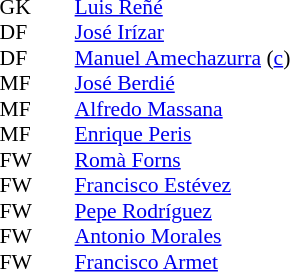<table style="font-size:90%; margin:0.2em auto;" cellspacing="0" cellpadding="0">
<tr>
<th width="25"></th>
<th width="25"></th>
</tr>
<tr>
<td>GK</td>
<td></td>
<td> <a href='#'>Luis Reñé</a></td>
</tr>
<tr>
<td>DF</td>
<td></td>
<td> <a href='#'>José Irízar</a></td>
</tr>
<tr>
<td>DF</td>
<td></td>
<td> <a href='#'>Manuel Amechazurra</a> (<a href='#'>c</a>)</td>
</tr>
<tr>
<td>MF</td>
<td></td>
<td> <a href='#'>José Berdié</a></td>
</tr>
<tr>
<td>MF</td>
<td></td>
<td> <a href='#'>Alfredo Massana</a></td>
</tr>
<tr>
<td>MF</td>
<td></td>
<td> <a href='#'>Enrique Peris</a></td>
</tr>
<tr>
<td>FW</td>
<td></td>
<td> <a href='#'>Romà Forns</a></td>
</tr>
<tr>
<td>FW</td>
<td></td>
<td> <a href='#'>Francisco Estévez</a></td>
</tr>
<tr>
<td>FW</td>
<td></td>
<td> <a href='#'>Pepe Rodríguez</a></td>
</tr>
<tr>
<td>FW</td>
<td></td>
<td> <a href='#'>Antonio Morales</a></td>
</tr>
<tr>
<td>FW</td>
<td></td>
<td> <a href='#'>Francisco Armet</a></td>
</tr>
</table>
